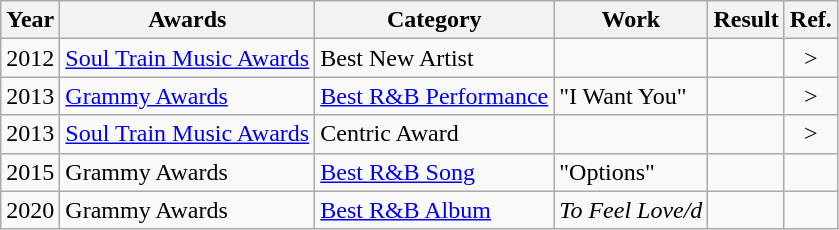<table class="wikitable sortable">
<tr>
<th>Year</th>
<th>Awards</th>
<th>Category</th>
<th>Work</th>
<th>Result</th>
<th class=unsortable>Ref.</th>
</tr>
<tr>
<td>2012</td>
<td><a href='#'>Soul Train Music Awards</a></td>
<td>Best New Artist</td>
<td></td>
<td></td>
<td style="text-align:center;">></td>
</tr>
<tr>
<td>2013</td>
<td><a href='#'>Grammy Awards</a></td>
<td><a href='#'>Best R&B Performance</a></td>
<td>"I Want You"</td>
<td></td>
<td style="text-align:center;">></td>
</tr>
<tr>
<td>2013</td>
<td><a href='#'>Soul Train Music Awards</a></td>
<td>Centric Award</td>
<td></td>
<td></td>
<td style="text-align:center;">></td>
</tr>
<tr>
<td>2015</td>
<td>Grammy Awards</td>
<td><a href='#'>Best R&B Song</a></td>
<td>"Options"</td>
<td></td>
<td></td>
</tr>
<tr>
<td>2020</td>
<td>Grammy Awards</td>
<td><a href='#'>Best R&B Album</a></td>
<td><em>To Feel Love/d</em></td>
<td></td>
<td style="text-align:center;"></td>
</tr>
</table>
